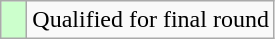<table class="wikitable">
<tr>
<td style="width:10px; background:#cfc"></td>
<td>Qualified for final round</td>
</tr>
</table>
